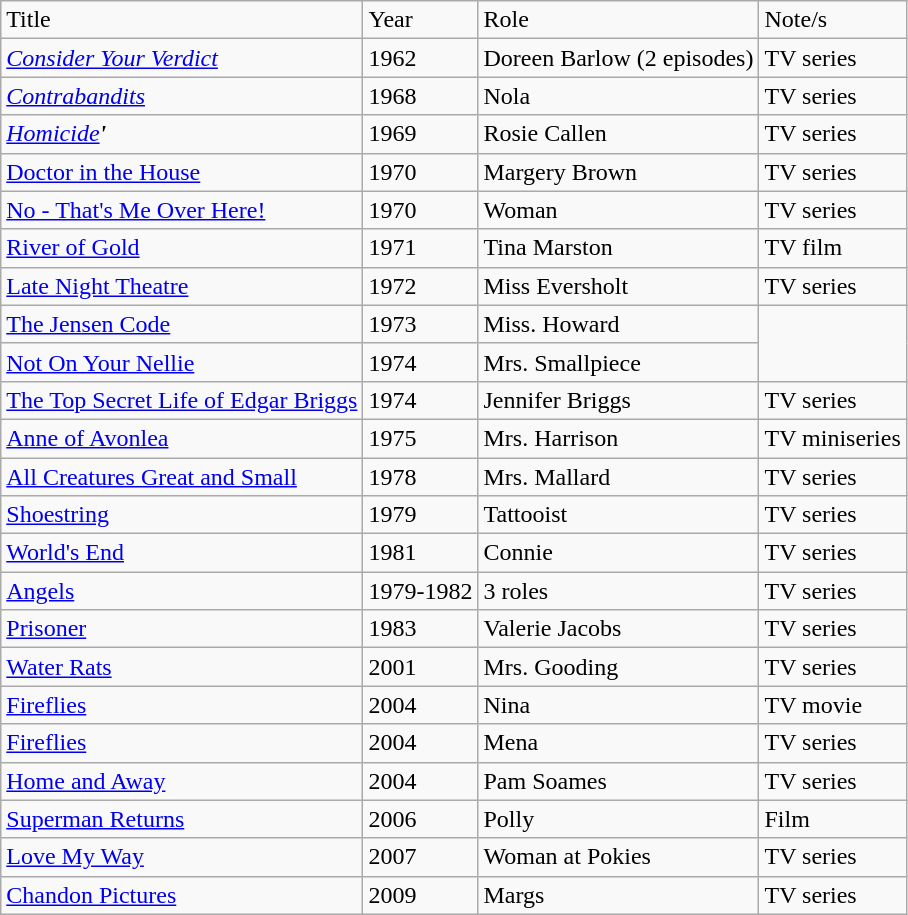<table class="wikitable">
<tr>
<td>Title</td>
<td>Year</td>
<td>Role</td>
<td>Note/s</td>
</tr>
<tr>
<td><em><a href='#'>Consider Your Verdict</a></em></td>
<td>1962</td>
<td>Doreen Barlow (2 episodes)</td>
<td>TV series</td>
</tr>
<tr>
<td><em><a href='#'>Contrabandits</a></em></td>
<td>1968</td>
<td>Nola</td>
<td>TV series</td>
</tr>
<tr>
<td><em><a href='#'>Homicide</a><strong>'</td>
<td>1969</td>
<td>Rosie Callen</td>
<td>TV  series</td>
</tr>
<tr>
<td></em><a href='#'>Doctor in the House</a><em></td>
<td>1970</td>
<td>Margery Brown</td>
<td>TV series</td>
</tr>
<tr>
<td></em><a href='#'>No - That's Me Over Here!</a><em></td>
<td>1970</td>
<td>Woman</td>
<td>TV series</td>
</tr>
<tr>
<td></em><a href='#'>River of Gold</a><em></td>
<td>1971</td>
<td>Tina Marston</td>
<td>TV film</td>
</tr>
<tr>
<td></em><a href='#'>Late Night Theatre</a><em></td>
<td>1972</td>
<td>Miss Eversholt</td>
<td>TV series</td>
</tr>
<tr>
<td></em><a href='#'>The Jensen Code</a><em></td>
<td>1973</td>
<td>Miss. Howard</td>
</tr>
<tr>
<td></em><a href='#'>Not On Your Nellie</a><em></td>
<td>1974</td>
<td>Mrs. Smallpiece</td>
</tr>
<tr>
<td></em><a href='#'>The Top Secret Life of Edgar Briggs</a><em></td>
<td>1974</td>
<td>Jennifer Briggs</td>
<td>TV series</td>
</tr>
<tr>
<td></em><a href='#'>Anne of Avonlea</a><em></td>
<td>1975</td>
<td>Mrs. Harrison</td>
<td>TV miniseries</td>
</tr>
<tr>
<td></em><a href='#'>All Creatures Great and Small</a><em></td>
<td>1978</td>
<td>Mrs. Mallard</td>
<td>TV series</td>
</tr>
<tr>
<td></em><a href='#'>Shoestring</a><em></td>
<td>1979</td>
<td>Tattooist</td>
<td>TV series</td>
</tr>
<tr>
<td></em><a href='#'>World's End</a><em></td>
<td>1981</td>
<td>Connie</td>
<td>TV series</td>
</tr>
<tr>
<td></em><a href='#'>Angels</a><em></td>
<td>1979-1982</td>
<td>3 roles</td>
<td>TV series</td>
</tr>
<tr>
<td></em><a href='#'>Prisoner</a><em></td>
<td>1983</td>
<td>Valerie Jacobs</td>
<td>TV series</td>
</tr>
<tr>
<td></em><a href='#'>Water Rats</a><em></td>
<td>2001</td>
<td>Mrs. Gooding</td>
<td>TV series</td>
</tr>
<tr>
<td></em><a href='#'>Fireflies</a><em></td>
<td>2004</td>
<td>Nina</td>
<td>TV movie</td>
</tr>
<tr>
<td></em><a href='#'>Fireflies</a><em></td>
<td>2004</td>
<td>Mena</td>
<td>TV series</td>
</tr>
<tr>
<td></em><a href='#'>Home and Away</a><em></td>
<td>2004</td>
<td>Pam Soames</td>
<td>TV series</td>
</tr>
<tr>
<td></em><a href='#'>Superman Returns</a><em></td>
<td>2006</td>
<td>Polly</td>
<td>Film</td>
</tr>
<tr>
<td></em><a href='#'>Love My Way</a><em></td>
<td>2007</td>
<td>Woman at Pokies</td>
<td>TV series</td>
</tr>
<tr>
<td></em><a href='#'>Chandon Pictures</a><em></td>
<td>2009</td>
<td>Margs</td>
<td>TV series</td>
</tr>
</table>
